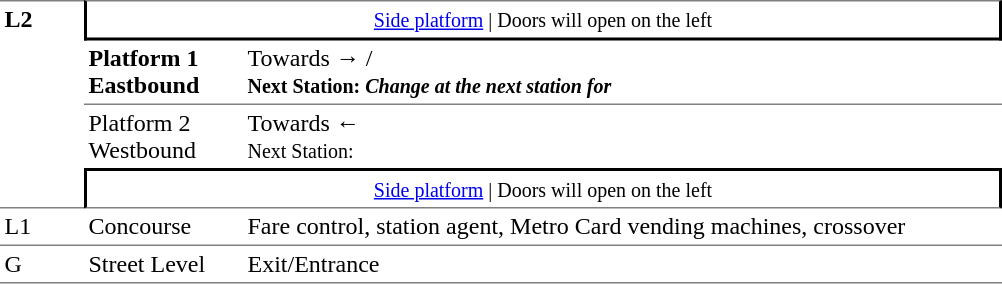<table table border=0 cellspacing=0 cellpadding=3>
<tr>
<td style="border-top:solid 1px grey;border-bottom:solid 1px grey;" width=50 rowspan=4 valign=top><strong>L2</strong></td>
<td style="border-top:solid 1px grey;border-right:solid 2px black;border-left:solid 2px black;border-bottom:solid 2px black;text-align:center;" colspan=2><small><a href='#'>Side platform</a> | Doors will open on the left </small></td>
</tr>
<tr>
<td style="border-bottom:solid 1px grey;" width=100><span><strong>Platform 1</strong><br><strong>Eastbound</strong></span></td>
<td style="border-bottom:solid 1px grey;" width=500>Towards →  / <br><small><strong>Next Station:</strong> </small> <small><strong><em>Change at the next station for <strong><em></small></td>
</tr>
<tr>
<td><span></strong>Platform 2<strong><br></strong>Westbound<strong></span></td>
<td><span></span>Towards ← <br><small></strong>Next Station:<strong> </small></td>
</tr>
<tr>
<td style="border-top:solid 2px black;border-right:solid 2px black;border-left:solid 2px black;border-bottom:solid 1px grey;text-align:center;" colspan=2><small><a href='#'>Side platform</a> | Doors will open on the left </small></td>
</tr>
<tr>
<td valign=top></strong>L1<strong></td>
<td valign=top>Concourse</td>
<td valign=top>Fare control, station agent, Metro Card vending machines, crossover</td>
</tr>
<tr>
<td style="border-bottom:solid 1px grey;border-top:solid 1px grey;" width=50 valign=top></strong>G<strong></td>
<td style="border-top:solid 1px grey;border-bottom:solid 1px grey;" width=100 valign=top>Street Level</td>
<td style="border-top:solid 1px grey;border-bottom:solid 1px grey;" width=500 valign=top>Exit/Entrance</td>
</tr>
</table>
